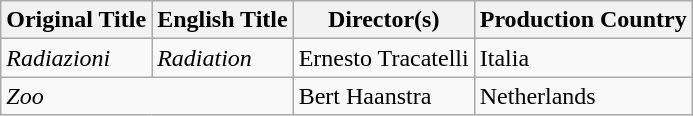<table class="wikitable sortable">
<tr>
<th>Original Title</th>
<th>English Title</th>
<th>Director(s)</th>
<th>Production Country</th>
</tr>
<tr>
<td><em>Radiazioni</em></td>
<td><em>Radiation</em></td>
<td>Ernesto Tracatelli</td>
<td>Italia</td>
</tr>
<tr>
<td colspan="2"><em>Zoo</em></td>
<td>Bert Haanstra</td>
<td>Netherlands</td>
</tr>
</table>
